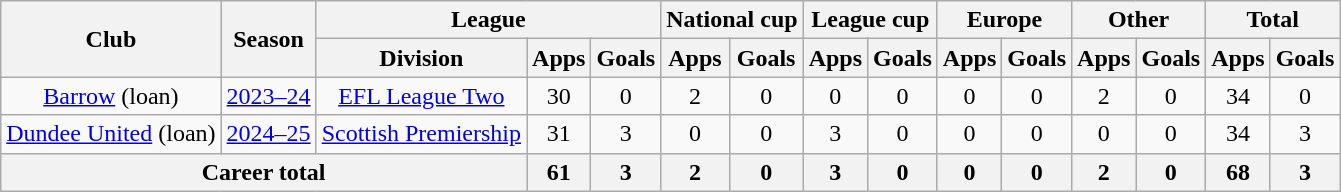<table class="wikitable" style="text-align:center">
<tr>
<th rowspan=2>Club</th>
<th rowspan=2>Season</th>
<th colspan=3>League</th>
<th colspan=2>National cup</th>
<th colspan=2>League cup</th>
<th colspan=2>Europe</th>
<th colspan=2>Other</th>
<th colspan=2>Total</th>
</tr>
<tr>
<th>Division</th>
<th>Apps</th>
<th>Goals</th>
<th>Apps</th>
<th>Goals</th>
<th>Apps</th>
<th>Goals</th>
<th>Apps</th>
<th>Goals</th>
<th>Apps</th>
<th>Goals</th>
<th>Apps</th>
<th>Goals</th>
</tr>
<tr>
<td><a href='#'>Barrow</a> (loan)</td>
<td><a href='#'>2023–24</a></td>
<td><a href='#'>EFL League Two</a></td>
<td>30</td>
<td>0</td>
<td>2</td>
<td>0</td>
<td>0</td>
<td>0</td>
<td>0</td>
<td>0</td>
<td>2</td>
<td>0</td>
<td>34</td>
<td>0</td>
</tr>
<tr>
<td><a href='#'>Dundee United</a> (loan)</td>
<td><a href='#'>2024–25</a></td>
<td><a href='#'>Scottish Premiership</a></td>
<td>31</td>
<td>3</td>
<td>0</td>
<td>0</td>
<td>3</td>
<td>0</td>
<td>0</td>
<td>0</td>
<td>0</td>
<td>0</td>
<td>34</td>
<td>3</td>
</tr>
<tr>
<th colspan=3>Career total</th>
<th>61</th>
<th>3</th>
<th>2</th>
<th>0</th>
<th>3</th>
<th>0</th>
<th>0</th>
<th>0</th>
<th>2</th>
<th>0</th>
<th>68</th>
<th>3</th>
</tr>
</table>
